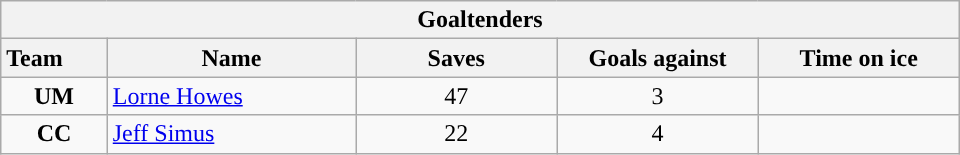<table class="wikitable" style="width:40em; text-align:right;">
<tr>
<th colspan=5>Goaltenders</th>
</tr>
<tr>
<th style="width:4em; text-align:left;">Team</th>
<th style="width:10em;">Name</th>
<th style="width:8em;">Saves</th>
<th style="width:8em;">Goals against</th>
<th style="width:8em;">Time on ice</th>
</tr>
<tr>
<td align=center><strong>UM</strong></td>
<td style="text-align:left;"><a href='#'>Lorne Howes</a></td>
<td align=center>47</td>
<td align=center>3</td>
<td align=center></td>
</tr>
<tr>
<td align=center><strong>CC</strong></td>
<td style="text-align:left;"><a href='#'>Jeff Simus</a></td>
<td align=center>22</td>
<td align=center>4</td>
<td align=center></td>
</tr>
</table>
